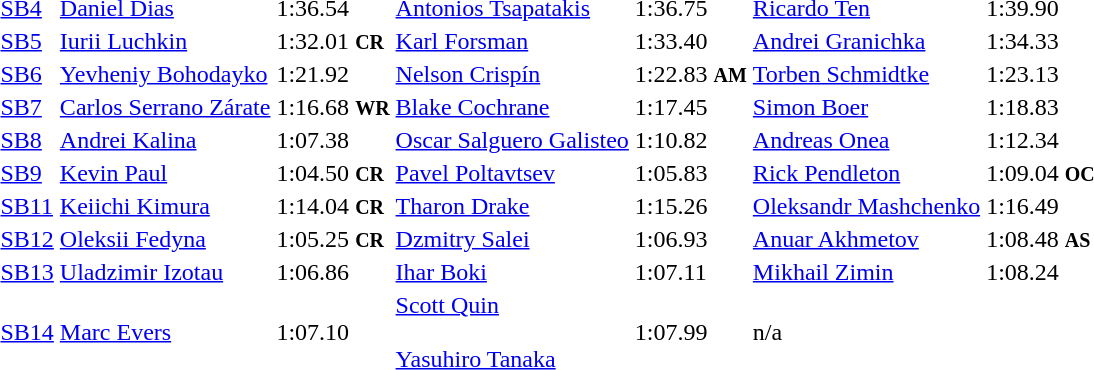<table>
<tr>
<td><a href='#'>SB4</a></td>
<td><a href='#'>Daniel Dias</a><br></td>
<td>1:36.54</td>
<td><a href='#'>Antonios Tsapatakis</a><br></td>
<td>1:36.75</td>
<td><a href='#'>Ricardo Ten</a><br></td>
<td>1:39.90</td>
</tr>
<tr>
<td><a href='#'>SB5</a></td>
<td><a href='#'>Iurii Luchkin</a><br></td>
<td>1:32.01 <small><strong>CR</strong></small></td>
<td><a href='#'>Karl Forsman</a><br></td>
<td>1:33.40</td>
<td><a href='#'>Andrei Granichka</a><br></td>
<td>1:34.33</td>
</tr>
<tr>
<td><a href='#'>SB6</a></td>
<td><a href='#'>Yevheniy Bohodayko</a><br></td>
<td>1:21.92</td>
<td><a href='#'>Nelson Crispín</a><br></td>
<td>1:22.83 <small><strong>AM</strong></small></td>
<td><a href='#'>Torben Schmidtke</a><br></td>
<td>1:23.13</td>
</tr>
<tr>
<td><a href='#'>SB7</a></td>
<td><a href='#'>Carlos Serrano Zárate</a><br></td>
<td>1:16.68 <small><strong>WR</strong></small></td>
<td><a href='#'>Blake Cochrane</a><br></td>
<td>1:17.45</td>
<td><a href='#'>Simon Boer</a><br></td>
<td>1:18.83</td>
</tr>
<tr>
<td><a href='#'>SB8</a></td>
<td><a href='#'>Andrei Kalina</a><br></td>
<td>1:07.38</td>
<td><a href='#'>Oscar Salguero Galisteo</a><br></td>
<td>1:10.82</td>
<td><a href='#'>Andreas Onea</a><br></td>
<td>1:12.34</td>
</tr>
<tr>
<td><a href='#'>SB9</a></td>
<td><a href='#'>Kevin Paul</a><br></td>
<td>1:04.50 <small><strong>CR</strong></small></td>
<td><a href='#'>Pavel Poltavtsev</a><br></td>
<td>1:05.83</td>
<td><a href='#'>Rick Pendleton</a><br></td>
<td>1:09.04 <small><strong>OC</strong></small></td>
</tr>
<tr>
<td><a href='#'>SB11</a></td>
<td><a href='#'>Keiichi Kimura</a><br></td>
<td>1:14.04 <small><strong>CR</strong></small></td>
<td><a href='#'>Tharon Drake</a><br></td>
<td>1:15.26</td>
<td><a href='#'>Oleksandr Mashchenko</a><br></td>
<td>1:16.49</td>
</tr>
<tr>
<td><a href='#'>SB12</a></td>
<td><a href='#'>Oleksii Fedyna</a><br></td>
<td>1:05.25 <small><strong>CR</strong></small></td>
<td><a href='#'>Dzmitry Salei</a><br></td>
<td>1:06.93</td>
<td><a href='#'>Anuar Akhmetov</a><br></td>
<td>1:08.48 <small><strong>AS</strong></small></td>
</tr>
<tr>
<td><a href='#'>SB13</a></td>
<td><a href='#'>Uladzimir Izotau</a><br></td>
<td>1:06.86</td>
<td><a href='#'>Ihar Boki</a><br></td>
<td>1:07.11</td>
<td><a href='#'>Mikhail Zimin</a><br></td>
<td>1:08.24</td>
</tr>
<tr>
<td><a href='#'>SB14</a></td>
<td><a href='#'>Marc Evers</a><br></td>
<td>1:07.10</td>
<td><a href='#'>Scott Quin</a><br><br><a href='#'>Yasuhiro Tanaka</a><br></td>
<td>1:07.99</td>
<td>n/a</td>
<td></td>
</tr>
</table>
